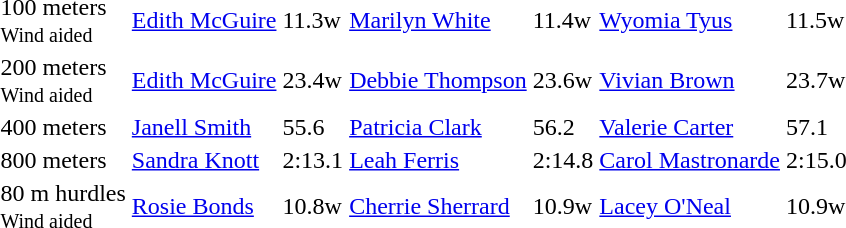<table>
<tr>
<td>100 meters <br><small>Wind aided</small></td>
<td><a href='#'>Edith McGuire</a></td>
<td>11.3w</td>
<td><a href='#'>Marilyn White</a></td>
<td>11.4w</td>
<td><a href='#'>Wyomia Tyus</a></td>
<td>11.5w</td>
</tr>
<tr>
<td>200 meters <br><small>Wind aided</small></td>
<td><a href='#'>Edith McGuire</a></td>
<td>23.4w</td>
<td><a href='#'>Debbie Thompson</a></td>
<td>23.6w</td>
<td><a href='#'>Vivian Brown</a></td>
<td>23.7w</td>
</tr>
<tr>
<td>400 meters</td>
<td><a href='#'>Janell Smith</a></td>
<td>55.6</td>
<td><a href='#'>Patricia Clark</a></td>
<td>56.2</td>
<td><a href='#'>Valerie Carter</a></td>
<td>57.1</td>
</tr>
<tr>
<td>800 meters</td>
<td><a href='#'>Sandra Knott</a></td>
<td>2:13.1</td>
<td><a href='#'>Leah Ferris</a></td>
<td>2:14.8</td>
<td><a href='#'>Carol Mastronarde</a></td>
<td>2:15.0</td>
</tr>
<tr>
<td>80 m hurdles <br><small>Wind aided</small></td>
<td><a href='#'>Rosie Bonds</a></td>
<td>10.8w</td>
<td><a href='#'>Cherrie Sherrard</a></td>
<td>10.9w</td>
<td><a href='#'>Lacey O'Neal</a></td>
<td>10.9w</td>
</tr>
</table>
